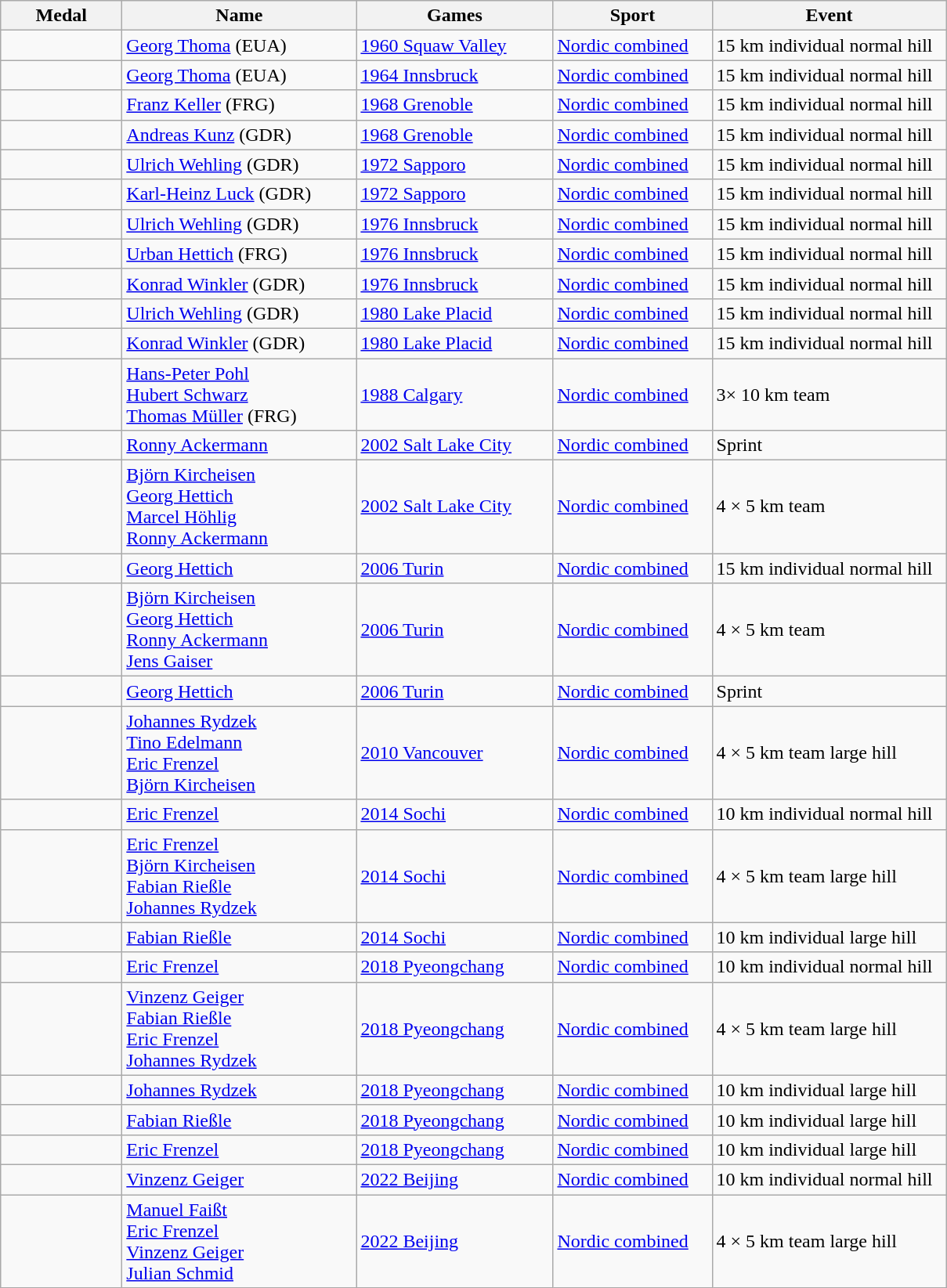<table class="wikitable sortable">
<tr>
<th style="width:6em">Medal</th>
<th style="width:12em">Name</th>
<th style="width:10em">Games</th>
<th style="width:8em">Sport</th>
<th style="width:12em">Event</th>
</tr>
<tr>
<td></td>
<td><a href='#'>Georg Thoma</a> (EUA)</td>
<td> <a href='#'>1960 Squaw Valley</a></td>
<td> <a href='#'>Nordic combined</a></td>
<td>15 km individual normal hill</td>
</tr>
<tr>
<td></td>
<td><a href='#'>Georg Thoma</a> (EUA)</td>
<td> <a href='#'>1964 Innsbruck</a></td>
<td> <a href='#'>Nordic combined</a></td>
<td>15 km individual normal hill</td>
</tr>
<tr>
<td></td>
<td><a href='#'>Franz Keller</a> (FRG)</td>
<td> <a href='#'>1968 Grenoble</a></td>
<td> <a href='#'>Nordic combined</a></td>
<td>15 km individual normal hill</td>
</tr>
<tr>
<td></td>
<td><a href='#'>Andreas Kunz</a> (GDR)</td>
<td> <a href='#'>1968 Grenoble</a></td>
<td> <a href='#'>Nordic combined</a></td>
<td>15 km individual normal hill</td>
</tr>
<tr>
<td></td>
<td><a href='#'>Ulrich Wehling</a> (GDR)</td>
<td> <a href='#'>1972 Sapporo</a></td>
<td> <a href='#'>Nordic combined</a></td>
<td>15 km individual normal hill</td>
</tr>
<tr>
<td></td>
<td><a href='#'>Karl-Heinz Luck</a> (GDR)</td>
<td> <a href='#'>1972 Sapporo</a></td>
<td> <a href='#'>Nordic combined</a></td>
<td>15 km individual normal hill</td>
</tr>
<tr>
<td></td>
<td><a href='#'>Ulrich Wehling</a> (GDR)</td>
<td> <a href='#'>1976 Innsbruck</a></td>
<td> <a href='#'>Nordic combined</a></td>
<td>15 km individual normal hill</td>
</tr>
<tr>
<td></td>
<td><a href='#'>Urban Hettich</a> (FRG)</td>
<td> <a href='#'>1976 Innsbruck</a></td>
<td> <a href='#'>Nordic combined</a></td>
<td>15 km individual normal hill</td>
</tr>
<tr>
<td></td>
<td><a href='#'>Konrad Winkler</a> (GDR)</td>
<td> <a href='#'>1976 Innsbruck</a></td>
<td> <a href='#'>Nordic combined</a></td>
<td>15 km individual normal hill</td>
</tr>
<tr>
<td></td>
<td><a href='#'>Ulrich Wehling</a> (GDR)</td>
<td> <a href='#'>1980 Lake Placid</a></td>
<td> <a href='#'>Nordic combined</a></td>
<td>15 km individual normal hill</td>
</tr>
<tr>
<td></td>
<td><a href='#'>Konrad Winkler</a> (GDR)</td>
<td> <a href='#'>1980 Lake Placid</a></td>
<td> <a href='#'>Nordic combined</a></td>
<td>15 km individual normal hill</td>
</tr>
<tr>
<td></td>
<td><a href='#'>Hans-Peter Pohl</a><br><a href='#'>Hubert Schwarz</a><br><a href='#'>Thomas Müller</a> (FRG)</td>
<td> <a href='#'>1988 Calgary</a></td>
<td> <a href='#'>Nordic combined</a></td>
<td>3× 10 km team</td>
</tr>
<tr>
<td></td>
<td><a href='#'>Ronny Ackermann</a></td>
<td> <a href='#'>2002 Salt Lake City</a></td>
<td> <a href='#'>Nordic combined</a></td>
<td>Sprint</td>
</tr>
<tr>
<td></td>
<td><a href='#'>Björn Kircheisen</a><br><a href='#'>Georg Hettich</a><br><a href='#'>Marcel Höhlig</a><br><a href='#'>Ronny Ackermann</a></td>
<td> <a href='#'>2002 Salt Lake City</a></td>
<td> <a href='#'>Nordic combined</a></td>
<td>4 × 5 km team</td>
</tr>
<tr>
<td></td>
<td><a href='#'>Georg Hettich</a></td>
<td> <a href='#'>2006 Turin</a></td>
<td> <a href='#'>Nordic combined</a></td>
<td>15 km individual normal hill</td>
</tr>
<tr>
<td></td>
<td><a href='#'>Björn Kircheisen</a><br><a href='#'>Georg Hettich</a><br><a href='#'>Ronny Ackermann</a><br><a href='#'>Jens Gaiser</a></td>
<td> <a href='#'>2006 Turin</a></td>
<td> <a href='#'>Nordic combined</a></td>
<td>4 × 5 km team</td>
</tr>
<tr>
<td></td>
<td><a href='#'>Georg Hettich</a></td>
<td> <a href='#'>2006 Turin</a></td>
<td> <a href='#'>Nordic combined</a></td>
<td>Sprint</td>
</tr>
<tr>
<td></td>
<td><a href='#'>Johannes Rydzek</a><br><a href='#'>Tino Edelmann</a><br><a href='#'>Eric Frenzel</a><br><a href='#'>Björn Kircheisen</a></td>
<td> <a href='#'>2010 Vancouver</a></td>
<td> <a href='#'>Nordic combined</a></td>
<td>4 × 5 km team large hill</td>
</tr>
<tr>
<td></td>
<td><a href='#'>Eric Frenzel</a></td>
<td> <a href='#'>2014 Sochi</a></td>
<td> <a href='#'>Nordic combined</a></td>
<td>10 km individual normal hill</td>
</tr>
<tr>
<td></td>
<td><a href='#'>Eric Frenzel</a><br><a href='#'>Björn Kircheisen</a><br><a href='#'>Fabian Rießle</a><br><a href='#'>Johannes Rydzek</a></td>
<td> <a href='#'>2014 Sochi</a></td>
<td> <a href='#'>Nordic combined</a></td>
<td>4 × 5 km team large hill</td>
</tr>
<tr>
<td></td>
<td><a href='#'>Fabian Rießle</a></td>
<td> <a href='#'>2014 Sochi</a></td>
<td> <a href='#'>Nordic combined</a></td>
<td>10 km individual large hill</td>
</tr>
<tr>
<td></td>
<td><a href='#'>Eric Frenzel</a></td>
<td> <a href='#'>2018 Pyeongchang</a></td>
<td> <a href='#'>Nordic combined</a></td>
<td>10 km individual normal hill</td>
</tr>
<tr>
<td></td>
<td><a href='#'>Vinzenz Geiger</a><br><a href='#'>Fabian Rießle</a><br><a href='#'>Eric Frenzel</a><br><a href='#'>Johannes Rydzek</a></td>
<td> <a href='#'>2018 Pyeongchang</a></td>
<td> <a href='#'>Nordic combined</a></td>
<td>4 × 5 km team large hill</td>
</tr>
<tr>
<td></td>
<td><a href='#'>Johannes Rydzek</a></td>
<td> <a href='#'>2018 Pyeongchang</a></td>
<td> <a href='#'>Nordic combined</a></td>
<td>10 km individual large hill</td>
</tr>
<tr>
<td></td>
<td><a href='#'>Fabian Rießle</a></td>
<td> <a href='#'>2018 Pyeongchang</a></td>
<td> <a href='#'>Nordic combined</a></td>
<td>10 km individual large hill</td>
</tr>
<tr>
<td></td>
<td><a href='#'>Eric Frenzel</a></td>
<td> <a href='#'>2018 Pyeongchang</a></td>
<td> <a href='#'>Nordic combined</a></td>
<td>10 km individual large hill</td>
</tr>
<tr>
<td></td>
<td><a href='#'>Vinzenz Geiger</a></td>
<td> <a href='#'>2022 Beijing</a></td>
<td> <a href='#'>Nordic combined</a></td>
<td>10 km individual normal hill</td>
</tr>
<tr>
<td></td>
<td><a href='#'>Manuel Faißt</a><br><a href='#'>Eric Frenzel</a><br><a href='#'>Vinzenz Geiger</a><br><a href='#'>Julian Schmid</a></td>
<td> <a href='#'>2022 Beijing</a></td>
<td> <a href='#'>Nordic combined</a></td>
<td>4 × 5 km team large hill</td>
</tr>
</table>
